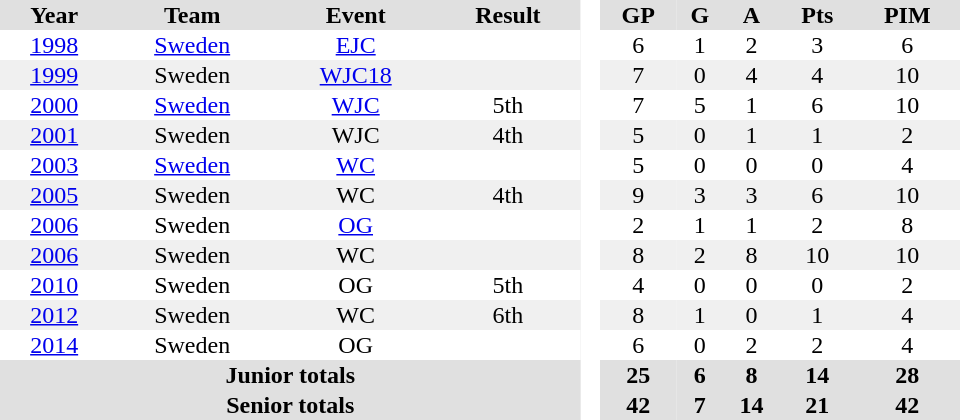<table border="0" cellpadding="1" cellspacing="0" style="text-align:center; width:40em">
<tr ALIGN="center" bgcolor="#e0e0e0">
<th>Year</th>
<th>Team</th>
<th>Event</th>
<th>Result</th>
<th rowspan="99" bgcolor="#ffffff"> </th>
<th>GP</th>
<th>G</th>
<th>A</th>
<th>Pts</th>
<th>PIM</th>
</tr>
<tr>
<td><a href='#'>1998</a></td>
<td><a href='#'>Sweden</a></td>
<td><a href='#'>EJC</a></td>
<td></td>
<td>6</td>
<td>1</td>
<td>2</td>
<td>3</td>
<td>6</td>
</tr>
<tr bgcolor="#f0f0f0">
<td><a href='#'>1999</a></td>
<td>Sweden</td>
<td><a href='#'>WJC18</a></td>
<td></td>
<td>7</td>
<td>0</td>
<td>4</td>
<td>4</td>
<td>10</td>
</tr>
<tr>
<td><a href='#'>2000</a></td>
<td><a href='#'>Sweden</a></td>
<td><a href='#'>WJC</a></td>
<td>5th</td>
<td>7</td>
<td>5</td>
<td>1</td>
<td>6</td>
<td>10</td>
</tr>
<tr bgcolor="#f0f0f0">
<td><a href='#'>2001</a></td>
<td>Sweden</td>
<td>WJC</td>
<td>4th</td>
<td>5</td>
<td>0</td>
<td>1</td>
<td>1</td>
<td>2</td>
</tr>
<tr>
<td><a href='#'>2003</a></td>
<td><a href='#'>Sweden</a></td>
<td><a href='#'>WC</a></td>
<td></td>
<td>5</td>
<td>0</td>
<td>0</td>
<td>0</td>
<td>4</td>
</tr>
<tr bgcolor="#f0f0f0">
<td><a href='#'>2005</a></td>
<td>Sweden</td>
<td>WC</td>
<td>4th</td>
<td>9</td>
<td>3</td>
<td>3</td>
<td>6</td>
<td>10</td>
</tr>
<tr>
<td><a href='#'>2006</a></td>
<td>Sweden</td>
<td><a href='#'>OG</a></td>
<td></td>
<td>2</td>
<td>1</td>
<td>1</td>
<td>2</td>
<td>8</td>
</tr>
<tr bgcolor="#f0f0f0">
<td><a href='#'>2006</a></td>
<td>Sweden</td>
<td>WC</td>
<td></td>
<td>8</td>
<td>2</td>
<td>8</td>
<td>10</td>
<td>10</td>
</tr>
<tr>
<td><a href='#'>2010</a></td>
<td>Sweden</td>
<td>OG</td>
<td>5th</td>
<td>4</td>
<td>0</td>
<td>0</td>
<td>0</td>
<td>2</td>
</tr>
<tr bgcolor="#f0f0f0">
<td><a href='#'>2012</a></td>
<td>Sweden</td>
<td>WC</td>
<td>6th</td>
<td>8</td>
<td>1</td>
<td>0</td>
<td>1</td>
<td>4</td>
</tr>
<tr>
<td><a href='#'>2014</a></td>
<td>Sweden</td>
<td>OG</td>
<td></td>
<td>6</td>
<td>0</td>
<td>2</td>
<td>2</td>
<td>4</td>
</tr>
<tr bgcolor="#e0e0e0">
<th colspan=4>Junior totals</th>
<th>25</th>
<th>6</th>
<th>8</th>
<th>14</th>
<th>28</th>
</tr>
<tr bgcolor="#e0e0e0">
<th colspan=4>Senior totals</th>
<th>42</th>
<th>7</th>
<th>14</th>
<th>21</th>
<th>42</th>
</tr>
</table>
